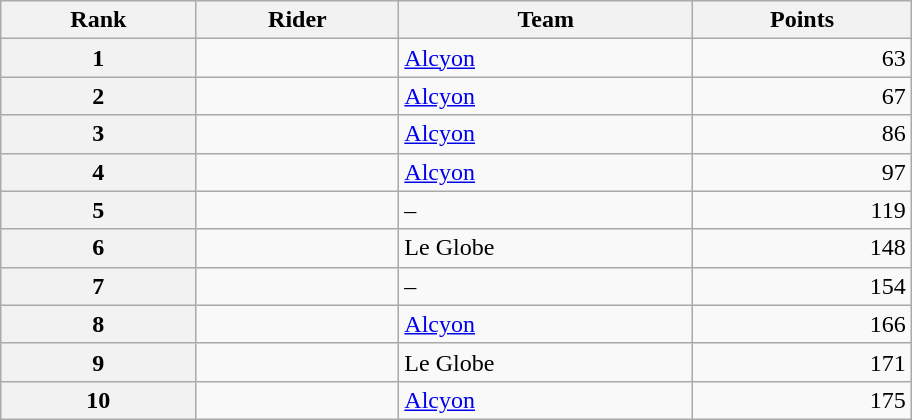<table class="wikitable" style="width:38em; margin-bottom:0;">
<tr>
<th scope="col">Rank</th>
<th scope="col">Rider</th>
<th scope="col">Team</th>
<th scope="col">Points</th>
</tr>
<tr>
<th scope="col">1</th>
<td></td>
<td><a href='#'>Alcyon</a></td>
<td style="text-align:right;">63</td>
</tr>
<tr>
<th scope="col">2</th>
<td></td>
<td><a href='#'>Alcyon</a></td>
<td style="text-align:right;">67</td>
</tr>
<tr>
<th scope="col">3</th>
<td></td>
<td><a href='#'>Alcyon</a></td>
<td style="text-align:right;">86</td>
</tr>
<tr>
<th scope="col">4</th>
<td></td>
<td><a href='#'>Alcyon</a></td>
<td style="text-align:right;">97</td>
</tr>
<tr>
<th scope="col">5</th>
<td></td>
<td>–</td>
<td style="text-align:right;">119</td>
</tr>
<tr>
<th scope="col">6</th>
<td></td>
<td>Le Globe</td>
<td style="text-align:right;">148</td>
</tr>
<tr>
<th scope="col">7</th>
<td></td>
<td>–</td>
<td style="text-align:right;">154</td>
</tr>
<tr>
<th scope="col">8</th>
<td></td>
<td><a href='#'>Alcyon</a></td>
<td style="text-align:right;">166</td>
</tr>
<tr>
<th scope="col">9</th>
<td></td>
<td>Le Globe</td>
<td style="text-align:right;">171</td>
</tr>
<tr>
<th scope="col">10</th>
<td></td>
<td><a href='#'>Alcyon</a></td>
<td style="text-align:right;">175</td>
</tr>
</table>
